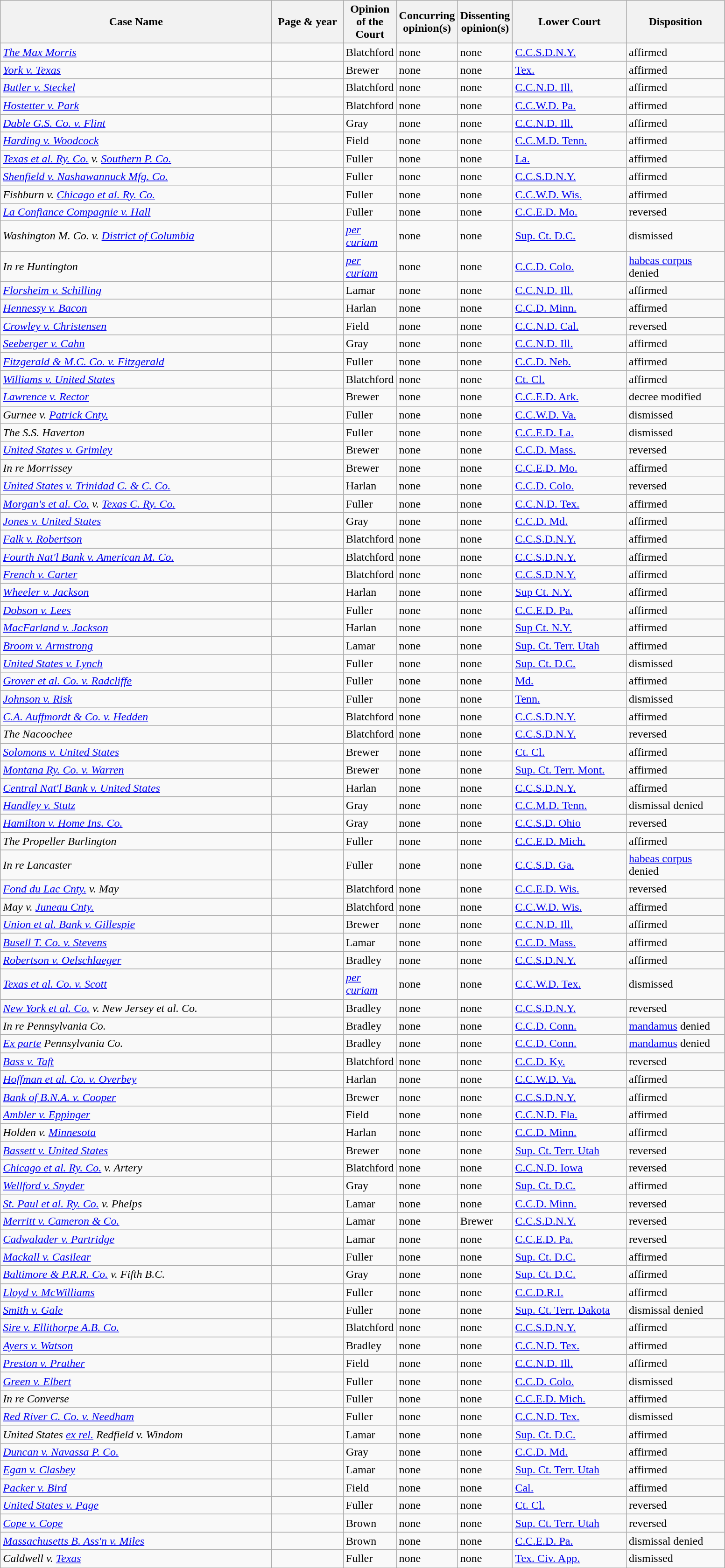<table class="wikitable sortable">
<tr>
<th scope="col" style="width: 380px;">Case Name</th>
<th scope="col" style="width: 95px;">Page & year</th>
<th scope="col" style="width: 10px;">Opinion of the Court</th>
<th scope="col" style="width: 10px;">Concurring opinion(s)</th>
<th scope="col" style="width: 10px;">Dissenting opinion(s)</th>
<th scope="col" style="width: 155px;">Lower Court</th>
<th scope="col" style="width: 133px;">Disposition</th>
</tr>
<tr>
<td><em><a href='#'>The Max Morris</a></em></td>
<td align="right"></td>
<td>Blatchford</td>
<td>none</td>
<td>none</td>
<td><a href='#'>C.C.S.D.N.Y.</a></td>
<td>affirmed</td>
</tr>
<tr>
<td><em><a href='#'>York v. Texas</a></em></td>
<td align="right"></td>
<td>Brewer</td>
<td>none</td>
<td>none</td>
<td><a href='#'>Tex.</a></td>
<td>affirmed</td>
</tr>
<tr>
<td><em><a href='#'>Butler v. Steckel</a></em></td>
<td align="right"></td>
<td>Blatchford</td>
<td>none</td>
<td>none</td>
<td><a href='#'>C.C.N.D. Ill.</a></td>
<td>affirmed</td>
</tr>
<tr>
<td><em><a href='#'>Hostetter v. Park</a></em></td>
<td align="right"></td>
<td>Blatchford</td>
<td>none</td>
<td>none</td>
<td><a href='#'>C.C.W.D. Pa.</a></td>
<td>affirmed</td>
</tr>
<tr>
<td><em><a href='#'>Dable G.S. Co. v. Flint</a></em></td>
<td align="right"></td>
<td>Gray</td>
<td>none</td>
<td>none</td>
<td><a href='#'>C.C.N.D. Ill.</a></td>
<td>affirmed</td>
</tr>
<tr>
<td><em><a href='#'>Harding v. Woodcock</a></em></td>
<td align="right"></td>
<td>Field</td>
<td>none</td>
<td>none</td>
<td><a href='#'>C.C.M.D. Tenn.</a></td>
<td>affirmed</td>
</tr>
<tr>
<td><em><a href='#'>Texas et al. Ry. Co.</a> v. <a href='#'>Southern P. Co.</a></em></td>
<td align="right"></td>
<td>Fuller</td>
<td>none</td>
<td>none</td>
<td><a href='#'>La.</a></td>
<td>affirmed</td>
</tr>
<tr>
<td><em><a href='#'>Shenfield v. Nashawannuck Mfg. Co.</a></em></td>
<td align="right"></td>
<td>Fuller</td>
<td>none</td>
<td>none</td>
<td><a href='#'>C.C.S.D.N.Y.</a></td>
<td>affirmed</td>
</tr>
<tr>
<td><em>Fishburn v. <a href='#'>Chicago et al. Ry. Co.</a></em></td>
<td align="right"></td>
<td>Fuller</td>
<td>none</td>
<td>none</td>
<td><a href='#'>C.C.W.D. Wis.</a></td>
<td>affirmed</td>
</tr>
<tr>
<td><em><a href='#'>La Confiance Compagnie v. Hall</a></em></td>
<td align="right"></td>
<td>Fuller</td>
<td>none</td>
<td>none</td>
<td><a href='#'>C.C.E.D. Mo.</a></td>
<td>reversed</td>
</tr>
<tr>
<td><em>Washington M. Co. v. <a href='#'>District of Columbia</a></em></td>
<td align="right"></td>
<td><em><a href='#'>per curiam</a></em></td>
<td>none</td>
<td>none</td>
<td><a href='#'>Sup. Ct. D.C.</a></td>
<td>dismissed</td>
</tr>
<tr>
<td><em>In re Huntington</em></td>
<td align="right"></td>
<td><em><a href='#'>per curiam</a></em></td>
<td>none</td>
<td>none</td>
<td><a href='#'>C.C.D. Colo.</a></td>
<td><a href='#'>habeas corpus</a> denied</td>
</tr>
<tr>
<td><em><a href='#'>Florsheim v. Schilling</a></em></td>
<td align="right"></td>
<td>Lamar</td>
<td>none</td>
<td>none</td>
<td><a href='#'>C.C.N.D. Ill.</a></td>
<td>affirmed</td>
</tr>
<tr>
<td><em><a href='#'>Hennessy v. Bacon</a></em></td>
<td align="right"></td>
<td>Harlan</td>
<td>none</td>
<td>none</td>
<td><a href='#'>C.C.D. Minn.</a></td>
<td>affirmed</td>
</tr>
<tr>
<td><em><a href='#'>Crowley v. Christensen</a></em></td>
<td align="right"></td>
<td>Field</td>
<td>none</td>
<td>none</td>
<td><a href='#'>C.C.N.D. Cal.</a></td>
<td>reversed</td>
</tr>
<tr>
<td><em><a href='#'>Seeberger v. Cahn</a></em></td>
<td align="right"></td>
<td>Gray</td>
<td>none</td>
<td>none</td>
<td><a href='#'>C.C.N.D. Ill.</a></td>
<td>affirmed</td>
</tr>
<tr>
<td><em><a href='#'>Fitzgerald & M.C. Co. v. Fitzgerald</a></em></td>
<td align="right"></td>
<td>Fuller</td>
<td>none</td>
<td>none</td>
<td><a href='#'>C.C.D. Neb.</a></td>
<td>affirmed</td>
</tr>
<tr>
<td><em><a href='#'>Williams v. United States</a></em></td>
<td align="right"></td>
<td>Blatchford</td>
<td>none</td>
<td>none</td>
<td><a href='#'>Ct. Cl.</a></td>
<td>affirmed</td>
</tr>
<tr>
<td><em><a href='#'>Lawrence v. Rector</a></em></td>
<td align="right"></td>
<td>Brewer</td>
<td>none</td>
<td>none</td>
<td><a href='#'>C.C.E.D. Ark.</a></td>
<td>decree modified</td>
</tr>
<tr>
<td><em>Gurnee v. <a href='#'>Patrick Cnty.</a></em></td>
<td align="right"></td>
<td>Fuller</td>
<td>none</td>
<td>none</td>
<td><a href='#'>C.C.W.D. Va.</a></td>
<td>dismissed</td>
</tr>
<tr>
<td><em>The S.S. Haverton</em></td>
<td align="right"></td>
<td>Fuller</td>
<td>none</td>
<td>none</td>
<td><a href='#'>C.C.E.D. La.</a></td>
<td>dismissed</td>
</tr>
<tr>
<td><em><a href='#'>United States v. Grimley</a></em></td>
<td align="right"></td>
<td>Brewer</td>
<td>none</td>
<td>none</td>
<td><a href='#'>C.C.D. Mass.</a></td>
<td>reversed</td>
</tr>
<tr>
<td><em>In re Morrissey</em></td>
<td align="right"></td>
<td>Brewer</td>
<td>none</td>
<td>none</td>
<td><a href='#'>C.C.E.D. Mo.</a></td>
<td>affirmed</td>
</tr>
<tr>
<td><em><a href='#'>United States v. Trinidad C. & C. Co.</a></em></td>
<td align="right"></td>
<td>Harlan</td>
<td>none</td>
<td>none</td>
<td><a href='#'>C.C.D. Colo.</a></td>
<td>reversed</td>
</tr>
<tr>
<td><em><a href='#'>Morgan's et al. Co.</a> v. <a href='#'>Texas C. Ry. Co.</a></em></td>
<td align="right"></td>
<td>Fuller</td>
<td>none</td>
<td>none</td>
<td><a href='#'>C.C.N.D. Tex.</a></td>
<td>affirmed</td>
</tr>
<tr>
<td><em><a href='#'>Jones v. United States</a></em></td>
<td align="right"></td>
<td>Gray</td>
<td>none</td>
<td>none</td>
<td><a href='#'>C.C.D. Md.</a></td>
<td>affirmed</td>
</tr>
<tr>
<td><em><a href='#'>Falk v. Robertson</a></em></td>
<td align="right"></td>
<td>Blatchford</td>
<td>none</td>
<td>none</td>
<td><a href='#'>C.C.S.D.N.Y.</a></td>
<td>affirmed</td>
</tr>
<tr>
<td><em><a href='#'>Fourth Nat'l Bank v. American M. Co.</a></em></td>
<td align="right"></td>
<td>Blatchford</td>
<td>none</td>
<td>none</td>
<td><a href='#'>C.C.S.D.N.Y.</a></td>
<td>affirmed</td>
</tr>
<tr>
<td><em><a href='#'>French v. Carter</a></em></td>
<td align="right"></td>
<td>Blatchford</td>
<td>none</td>
<td>none</td>
<td><a href='#'>C.C.S.D.N.Y.</a></td>
<td>affirmed</td>
</tr>
<tr>
<td><em><a href='#'>Wheeler v. Jackson</a></em></td>
<td align="right"></td>
<td>Harlan</td>
<td>none</td>
<td>none</td>
<td><a href='#'>Sup Ct. N.Y.</a></td>
<td>affirmed</td>
</tr>
<tr>
<td><em><a href='#'>Dobson v. Lees</a></em></td>
<td align="right"></td>
<td>Fuller</td>
<td>none</td>
<td>none</td>
<td><a href='#'>C.C.E.D. Pa.</a></td>
<td>affirmed</td>
</tr>
<tr>
<td><em><a href='#'>MacFarland v. Jackson</a></em></td>
<td align="right"></td>
<td>Harlan</td>
<td>none</td>
<td>none</td>
<td><a href='#'>Sup Ct. N.Y.</a></td>
<td>affirmed</td>
</tr>
<tr>
<td><em><a href='#'>Broom v. Armstrong</a></em></td>
<td align="right"></td>
<td>Lamar</td>
<td>none</td>
<td>none</td>
<td><a href='#'>Sup. Ct. Terr. Utah</a></td>
<td>affirmed</td>
</tr>
<tr>
<td><em><a href='#'>United States v. Lynch</a></em></td>
<td align="right"></td>
<td>Fuller</td>
<td>none</td>
<td>none</td>
<td><a href='#'>Sup. Ct. D.C.</a></td>
<td>dismissed</td>
</tr>
<tr>
<td><em><a href='#'>Grover et al. Co. v. Radcliffe</a></em></td>
<td align="right"></td>
<td>Fuller</td>
<td>none</td>
<td>none</td>
<td><a href='#'>Md.</a></td>
<td>affirmed</td>
</tr>
<tr>
<td><em><a href='#'>Johnson v. Risk</a></em></td>
<td align="right"></td>
<td>Fuller</td>
<td>none</td>
<td>none</td>
<td><a href='#'>Tenn.</a></td>
<td>dismissed</td>
</tr>
<tr>
<td><em><a href='#'>C.A. Auffmordt & Co. v. Hedden</a></em></td>
<td align="right"></td>
<td>Blatchford</td>
<td>none</td>
<td>none</td>
<td><a href='#'>C.C.S.D.N.Y.</a></td>
<td>affirmed</td>
</tr>
<tr>
<td><em>The Nacoochee</em></td>
<td align="right"></td>
<td>Blatchford</td>
<td>none</td>
<td>none</td>
<td><a href='#'>C.C.S.D.N.Y.</a></td>
<td>reversed</td>
</tr>
<tr>
<td><em><a href='#'>Solomons v. United States</a></em></td>
<td align="right"></td>
<td>Brewer</td>
<td>none</td>
<td>none</td>
<td><a href='#'>Ct. Cl.</a></td>
<td>affirmed</td>
</tr>
<tr>
<td><em><a href='#'>Montana Ry. Co. v. Warren</a></em></td>
<td align="right"></td>
<td>Brewer</td>
<td>none</td>
<td>none</td>
<td><a href='#'>Sup. Ct. Terr. Mont.</a></td>
<td>affirmed</td>
</tr>
<tr>
<td><em><a href='#'>Central Nat'l Bank v. United States</a></em></td>
<td align="right"></td>
<td>Harlan</td>
<td>none</td>
<td>none</td>
<td><a href='#'>C.C.S.D.N.Y.</a></td>
<td>affirmed</td>
</tr>
<tr>
<td><em><a href='#'>Handley v. Stutz</a></em></td>
<td align="right"></td>
<td>Gray</td>
<td>none</td>
<td>none</td>
<td><a href='#'>C.C.M.D. Tenn.</a></td>
<td>dismissal denied</td>
</tr>
<tr>
<td><em><a href='#'>Hamilton v. Home Ins. Co.</a></em></td>
<td align="right"></td>
<td>Gray</td>
<td>none</td>
<td>none</td>
<td><a href='#'>C.C.S.D. Ohio</a></td>
<td>reversed</td>
</tr>
<tr>
<td><em>The Propeller Burlington</em></td>
<td align="right"></td>
<td>Fuller</td>
<td>none</td>
<td>none</td>
<td><a href='#'>C.C.E.D. Mich.</a></td>
<td>affirmed</td>
</tr>
<tr>
<td><em>In re Lancaster</em></td>
<td align="right"></td>
<td>Fuller</td>
<td>none</td>
<td>none</td>
<td><a href='#'>C.C.S.D. Ga.</a></td>
<td><a href='#'>habeas corpus</a> denied</td>
</tr>
<tr>
<td><em><a href='#'>Fond du Lac Cnty.</a> v. May</em></td>
<td align="right"></td>
<td>Blatchford</td>
<td>none</td>
<td>none</td>
<td><a href='#'>C.C.E.D. Wis.</a></td>
<td>reversed</td>
</tr>
<tr>
<td><em>May v. <a href='#'>Juneau Cnty.</a></em></td>
<td align="right"></td>
<td>Blatchford</td>
<td>none</td>
<td>none</td>
<td><a href='#'>C.C.W.D. Wis.</a></td>
<td>affirmed</td>
</tr>
<tr>
<td><em><a href='#'>Union et al. Bank v. Gillespie</a></em></td>
<td align="right"></td>
<td>Brewer</td>
<td>none</td>
<td>none</td>
<td><a href='#'>C.C.N.D. Ill.</a></td>
<td>affirmed</td>
</tr>
<tr>
<td><em><a href='#'>Busell T. Co. v. Stevens</a></em></td>
<td align="right"></td>
<td>Lamar</td>
<td>none</td>
<td>none</td>
<td><a href='#'>C.C.D. Mass.</a></td>
<td>affirmed</td>
</tr>
<tr>
<td><em><a href='#'>Robertson v. Oelschlaeger</a></em></td>
<td align="right"></td>
<td>Bradley</td>
<td>none</td>
<td>none</td>
<td><a href='#'>C.C.S.D.N.Y.</a></td>
<td>affirmed</td>
</tr>
<tr>
<td><em><a href='#'>Texas et al. Co. v. Scott</a></em></td>
<td align="right"></td>
<td><em><a href='#'>per curiam</a></em></td>
<td>none</td>
<td>none</td>
<td><a href='#'>C.C.W.D. Tex.</a></td>
<td>dismissed</td>
</tr>
<tr>
<td><em><a href='#'>New York et al. Co.</a> v. New Jersey et al. Co.</em></td>
<td align="right"></td>
<td>Bradley</td>
<td>none</td>
<td>none</td>
<td><a href='#'>C.C.S.D.N.Y.</a></td>
<td>reversed</td>
</tr>
<tr>
<td><em>In re Pennsylvania Co.</em></td>
<td align="right"></td>
<td>Bradley</td>
<td>none</td>
<td>none</td>
<td><a href='#'>C.C.D. Conn.</a></td>
<td><a href='#'>mandamus</a> denied</td>
</tr>
<tr>
<td><em><a href='#'>Ex parte</a> Pennsylvania Co.</em></td>
<td align="right"></td>
<td>Bradley</td>
<td>none</td>
<td>none</td>
<td><a href='#'>C.C.D. Conn.</a></td>
<td><a href='#'>mandamus</a> denied</td>
</tr>
<tr>
<td><em><a href='#'>Bass v. Taft</a></em></td>
<td align="right"></td>
<td>Blatchford</td>
<td>none</td>
<td>none</td>
<td><a href='#'>C.C.D. Ky.</a></td>
<td>reversed</td>
</tr>
<tr>
<td><em><a href='#'>Hoffman et al. Co. v. Overbey</a></em></td>
<td align="right"></td>
<td>Harlan</td>
<td>none</td>
<td>none</td>
<td><a href='#'>C.C.W.D. Va.</a></td>
<td>affirmed</td>
</tr>
<tr>
<td><em><a href='#'>Bank of B.N.A. v. Cooper</a></em></td>
<td align="right"></td>
<td>Brewer</td>
<td>none</td>
<td>none</td>
<td><a href='#'>C.C.S.D.N.Y.</a></td>
<td>affirmed</td>
</tr>
<tr>
<td><em><a href='#'>Ambler v. Eppinger</a></em></td>
<td align="right"></td>
<td>Field</td>
<td>none</td>
<td>none</td>
<td><a href='#'>C.C.N.D. Fla.</a></td>
<td>affirmed</td>
</tr>
<tr>
<td><em>Holden v. <a href='#'>Minnesota</a></em></td>
<td align="right"></td>
<td>Harlan</td>
<td>none</td>
<td>none</td>
<td><a href='#'>C.C.D. Minn.</a></td>
<td>affirmed</td>
</tr>
<tr>
<td><em><a href='#'>Bassett v. United States</a></em></td>
<td align="right"></td>
<td>Brewer</td>
<td>none</td>
<td>none</td>
<td><a href='#'>Sup. Ct. Terr. Utah</a></td>
<td>reversed</td>
</tr>
<tr>
<td><em><a href='#'>Chicago et al. Ry. Co.</a> v. Artery</em></td>
<td align="right"></td>
<td>Blatchford</td>
<td>none</td>
<td>none</td>
<td><a href='#'>C.C.N.D. Iowa</a></td>
<td>reversed</td>
</tr>
<tr>
<td><em><a href='#'>Wellford v. Snyder</a></em></td>
<td align="right"></td>
<td>Gray</td>
<td>none</td>
<td>none</td>
<td><a href='#'>Sup. Ct. D.C.</a></td>
<td>affirmed</td>
</tr>
<tr>
<td><em><a href='#'>St. Paul et al. Ry. Co.</a> v. Phelps</em></td>
<td align="right"></td>
<td>Lamar</td>
<td>none</td>
<td>none</td>
<td><a href='#'>C.C.D. Minn.</a></td>
<td>reversed</td>
</tr>
<tr>
<td><em><a href='#'>Merritt v. Cameron & Co.</a></em></td>
<td align="right"></td>
<td>Lamar</td>
<td>none</td>
<td>Brewer</td>
<td><a href='#'>C.C.S.D.N.Y.</a></td>
<td>reversed</td>
</tr>
<tr>
<td><em><a href='#'>Cadwalader v. Partridge</a></em></td>
<td align="right"></td>
<td>Lamar</td>
<td>none</td>
<td>none</td>
<td><a href='#'>C.C.E.D. Pa.</a></td>
<td>reversed</td>
</tr>
<tr>
<td><em><a href='#'>Mackall v. Casilear</a></em></td>
<td align="right"></td>
<td>Fuller</td>
<td>none</td>
<td>none</td>
<td><a href='#'>Sup. Ct. D.C.</a></td>
<td>affirmed</td>
</tr>
<tr>
<td><em><a href='#'>Baltimore & P.R.R. Co.</a> v. Fifth B.C.</em></td>
<td align="right"></td>
<td>Gray</td>
<td>none</td>
<td>none</td>
<td><a href='#'>Sup. Ct. D.C.</a></td>
<td>affirmed</td>
</tr>
<tr>
<td><em><a href='#'>Lloyd v. McWilliams</a></em></td>
<td align="right"></td>
<td>Fuller</td>
<td>none</td>
<td>none</td>
<td><a href='#'>C.C.D.R.I.</a></td>
<td>affirmed</td>
</tr>
<tr>
<td><em><a href='#'>Smith v. Gale</a></em></td>
<td align="right"></td>
<td>Fuller</td>
<td>none</td>
<td>none</td>
<td><a href='#'>Sup. Ct. Terr. Dakota</a></td>
<td>dismissal denied</td>
</tr>
<tr>
<td><em><a href='#'>Sire v. Ellithorpe A.B. Co.</a></em></td>
<td align="right"></td>
<td>Blatchford</td>
<td>none</td>
<td>none</td>
<td><a href='#'>C.C.S.D.N.Y.</a></td>
<td>affirmed</td>
</tr>
<tr>
<td><em><a href='#'>Ayers v. Watson</a></em></td>
<td align="right"></td>
<td>Bradley</td>
<td>none</td>
<td>none</td>
<td><a href='#'>C.C.N.D. Tex.</a></td>
<td>affirmed</td>
</tr>
<tr>
<td><em><a href='#'>Preston v. Prather</a></em></td>
<td align="right"></td>
<td>Field</td>
<td>none</td>
<td>none</td>
<td><a href='#'>C.C.N.D. Ill.</a></td>
<td>affirmed</td>
</tr>
<tr>
<td><em><a href='#'>Green v. Elbert</a></em></td>
<td align="right"></td>
<td>Fuller</td>
<td>none</td>
<td>none</td>
<td><a href='#'>C.C.D. Colo.</a></td>
<td>dismissed</td>
</tr>
<tr>
<td><em>In re Converse</em></td>
<td align="right"></td>
<td>Fuller</td>
<td>none</td>
<td>none</td>
<td><a href='#'>C.C.E.D. Mich.</a></td>
<td>affirmed</td>
</tr>
<tr>
<td><em><a href='#'>Red River C. Co. v. Needham</a></em></td>
<td align="right"></td>
<td>Fuller</td>
<td>none</td>
<td>none</td>
<td><a href='#'>C.C.N.D. Tex.</a></td>
<td>dismissed</td>
</tr>
<tr>
<td><em>United States <a href='#'>ex rel.</a> Redfield v. Windom</em></td>
<td align="right"></td>
<td>Lamar</td>
<td>none</td>
<td>none</td>
<td><a href='#'>Sup. Ct. D.C.</a></td>
<td>affirmed</td>
</tr>
<tr>
<td><em><a href='#'>Duncan v. Navassa P. Co.</a></em></td>
<td align="right"></td>
<td>Gray</td>
<td>none</td>
<td>none</td>
<td><a href='#'>C.C.D. Md.</a></td>
<td>affirmed</td>
</tr>
<tr>
<td><em><a href='#'>Egan v. Clasbey</a></em></td>
<td align="right"></td>
<td>Lamar</td>
<td>none</td>
<td>none</td>
<td><a href='#'>Sup. Ct. Terr. Utah</a></td>
<td>affirmed</td>
</tr>
<tr>
<td><em><a href='#'>Packer v. Bird</a></em></td>
<td align="right"></td>
<td>Field</td>
<td>none</td>
<td>none</td>
<td><a href='#'>Cal.</a></td>
<td>affirmed</td>
</tr>
<tr>
<td><em><a href='#'>United States v. Page</a></em></td>
<td align="right"></td>
<td>Fuller</td>
<td>none</td>
<td>none</td>
<td><a href='#'>Ct. Cl.</a></td>
<td>reversed</td>
</tr>
<tr>
<td><em><a href='#'>Cope v. Cope</a></em></td>
<td align="right"></td>
<td>Brown</td>
<td>none</td>
<td>none</td>
<td><a href='#'>Sup. Ct. Terr. Utah</a></td>
<td>reversed</td>
</tr>
<tr>
<td><em><a href='#'>Massachusetts B. Ass'n v. Miles</a></em></td>
<td align="right"></td>
<td>Brown</td>
<td>none</td>
<td>none</td>
<td><a href='#'>C.C.E.D. Pa.</a></td>
<td>dismissal denied</td>
</tr>
<tr>
<td><em>Caldwell v. <a href='#'>Texas</a></em></td>
<td align="right"></td>
<td>Fuller</td>
<td>none</td>
<td>none</td>
<td><a href='#'>Tex. Civ. App.</a></td>
<td>dismissed</td>
</tr>
<tr>
</tr>
</table>
